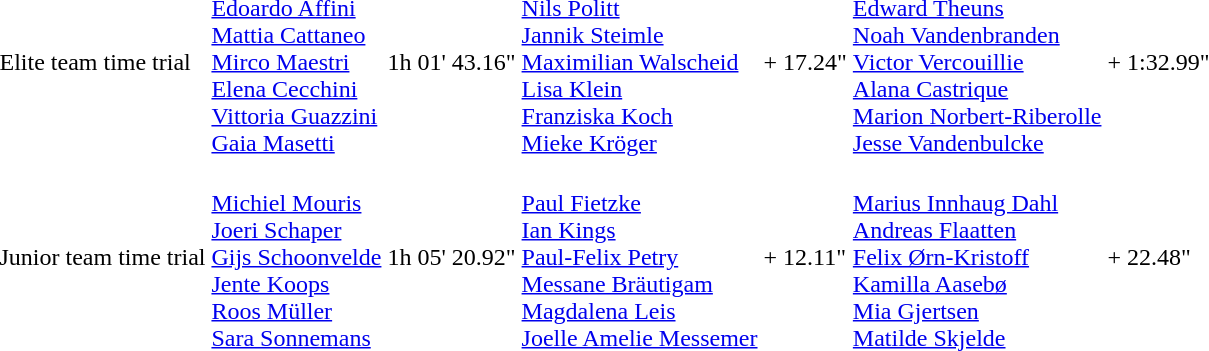<table>
<tr>
<td>Elite team time trial</td>
<td><br><a href='#'>Edoardo Affini</a><br><a href='#'>Mattia Cattaneo</a><br><a href='#'>Mirco Maestri</a><br><a href='#'>Elena Cecchini</a><br><a href='#'>Vittoria Guazzini</a><br><a href='#'>Gaia Masetti</a></td>
<td>1h 01' 43.16"</td>
<td><br><a href='#'>Nils Politt</a><br><a href='#'>Jannik Steimle</a><br><a href='#'>Maximilian Walscheid</a><br><a href='#'>Lisa Klein</a><br><a href='#'>Franziska Koch</a><br><a href='#'>Mieke Kröger</a></td>
<td>+ 17.24"</td>
<td><br><a href='#'>Edward Theuns</a><br><a href='#'>Noah Vandenbranden</a><br><a href='#'>Victor Vercouillie</a><br><a href='#'>Alana Castrique</a><br><a href='#'>Marion Norbert-Riberolle</a><br><a href='#'>Jesse Vandenbulcke</a></td>
<td>+ 1:32.99"</td>
</tr>
<tr>
<td>Junior team time trial</td>
<td><br><a href='#'>Michiel Mouris</a><br><a href='#'>Joeri Schaper</a><br><a href='#'>Gijs Schoonvelde</a><br><a href='#'>Jente Koops</a><br><a href='#'>Roos Müller</a><br><a href='#'>Sara Sonnemans</a></td>
<td>1h 05' 20.92"</td>
<td><br><a href='#'>Paul Fietzke</a><br><a href='#'>Ian Kings</a><br><a href='#'>Paul-Felix Petry</a><br><a href='#'>Messane Bräutigam</a><br><a href='#'>Magdalena Leis</a><br><a href='#'>Joelle Amelie Messemer</a></td>
<td>+ 12.11"</td>
<td><br><a href='#'>Marius Innhaug Dahl</a><br><a href='#'>Andreas Flaatten</a><br><a href='#'>Felix Ørn-Kristoff</a><br><a href='#'>Kamilla Aasebø</a><br><a href='#'>Mia Gjertsen</a><br><a href='#'>Matilde Skjelde</a></td>
<td>+ 22.48"</td>
</tr>
</table>
